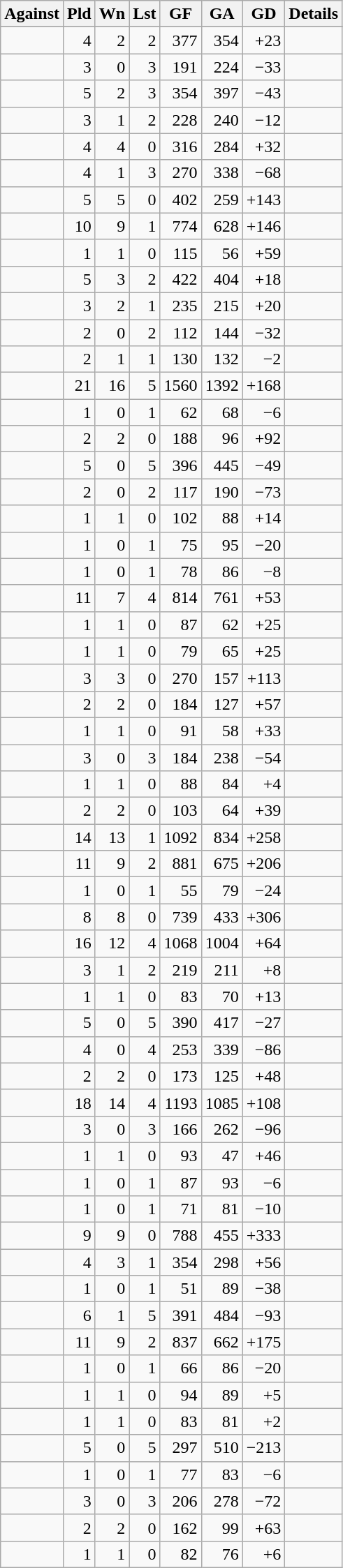<table class="wikitable collapsible collapsed sortable ">
<tr>
<th>Against</th>
<th>Pld</th>
<th>Wn</th>
<th>Lst</th>
<th>GF</th>
<th>GA</th>
<th>GD</th>
<th>Details</th>
</tr>
<tr bgcolor="#d0ffd0">
</tr>
<tr align="right">
<td align="left"></td>
<td>4</td>
<td>2</td>
<td>2</td>
<td>377</td>
<td>354</td>
<td>+23</td>
<td><br></td>
</tr>
<tr align="right">
<td align="left"></td>
<td>3</td>
<td>0</td>
<td>3</td>
<td>191</td>
<td>224</td>
<td>−33</td>
<td><br></td>
</tr>
<tr align="right">
<td align="left"></td>
<td>5</td>
<td>2</td>
<td>3</td>
<td>354</td>
<td>397</td>
<td>−43</td>
<td><br></td>
</tr>
<tr align="right">
<td align="left"></td>
<td>3</td>
<td>1</td>
<td>2</td>
<td>228</td>
<td>240</td>
<td>−12</td>
<td><br></td>
</tr>
<tr align="right">
<td align="left"></td>
<td>4</td>
<td>4</td>
<td>0</td>
<td>316</td>
<td>284</td>
<td>+32</td>
<td><br></td>
</tr>
<tr align="right">
<td align=" left"></td>
<td>4</td>
<td>1</td>
<td>3</td>
<td>270</td>
<td>338</td>
<td>−68</td>
<td><br></td>
</tr>
<tr align="right">
<td align="left"></td>
<td>5</td>
<td>5</td>
<td>0</td>
<td>402</td>
<td>259</td>
<td>+143</td>
<td><br></td>
</tr>
<tr align="right">
<td align="left"></td>
<td>10</td>
<td>9</td>
<td>1</td>
<td>774</td>
<td>628</td>
<td>+146</td>
<td><br></td>
</tr>
<tr align="right">
<td align="left"></td>
<td>1</td>
<td>1</td>
<td>0</td>
<td>115</td>
<td>56</td>
<td>+59</td>
<td><br></td>
</tr>
<tr align="right">
<td align="left"></td>
<td>5</td>
<td>3</td>
<td>2</td>
<td>422</td>
<td>404</td>
<td>+18</td>
<td><br></td>
</tr>
<tr align="right">
<td align="left"></td>
<td>3</td>
<td>2</td>
<td>1</td>
<td>235</td>
<td>215</td>
<td>+20</td>
<td><br></td>
</tr>
<tr align="right">
<td align="left"></td>
<td>2</td>
<td>0</td>
<td>2</td>
<td>112</td>
<td>144</td>
<td>−32</td>
<td><br></td>
</tr>
<tr align="right">
<td align="left"></td>
<td>2</td>
<td>1</td>
<td>1</td>
<td>130</td>
<td>132</td>
<td>−2</td>
<td><br></td>
</tr>
<tr align="right">
<td align="left"></td>
<td>21</td>
<td>16</td>
<td>5</td>
<td>1560</td>
<td>1392</td>
<td>+168</td>
<td><br></td>
</tr>
<tr align="right">
<td align="left"></td>
<td>1</td>
<td>0</td>
<td>1</td>
<td>62</td>
<td>68</td>
<td>−6</td>
<td><br></td>
</tr>
<tr align="right">
<td align="left"></td>
<td>2</td>
<td>2</td>
<td>0</td>
<td>188</td>
<td>96</td>
<td>+92</td>
<td><br></td>
</tr>
<tr align="right">
<td align="left"></td>
<td>5</td>
<td>0</td>
<td>5</td>
<td>396</td>
<td>445</td>
<td>−49</td>
<td><br></td>
</tr>
<tr align="right">
<td align="left"></td>
<td>2</td>
<td>0</td>
<td>2</td>
<td>117</td>
<td>190</td>
<td>−73</td>
<td><br></td>
</tr>
<tr align="right">
<td align="left"></td>
<td>1</td>
<td>1</td>
<td>0</td>
<td>102</td>
<td>88</td>
<td>+14</td>
<td><br></td>
</tr>
<tr align="right">
<td align="left"></td>
<td>1</td>
<td>0</td>
<td>1</td>
<td>75</td>
<td>95</td>
<td>−20</td>
<td><br></td>
</tr>
<tr align="right">
<td align="left"></td>
<td>1</td>
<td>0</td>
<td>1</td>
<td>78</td>
<td>86</td>
<td>−8</td>
<td><br></td>
</tr>
<tr align="right">
<td align="left"></td>
<td>11</td>
<td>7</td>
<td>4</td>
<td>814</td>
<td>761</td>
<td>+53</td>
<td><br></td>
</tr>
<tr align="right">
<td align="left"></td>
<td>1</td>
<td>1</td>
<td>0</td>
<td>87</td>
<td>62</td>
<td>+25</td>
<td><br></td>
</tr>
<tr align="right">
<td align="left"></td>
<td>1</td>
<td>1</td>
<td>0</td>
<td>79</td>
<td>65</td>
<td>+25</td>
<td><br></td>
</tr>
<tr align="right">
<td align="left"></td>
<td>3</td>
<td>3</td>
<td>0</td>
<td>270</td>
<td>157</td>
<td>+113</td>
<td><br></td>
</tr>
<tr align="right">
<td align="left"></td>
<td>2</td>
<td>2</td>
<td>0</td>
<td>184</td>
<td>127</td>
<td>+57</td>
<td><br></td>
</tr>
<tr align="right">
<td align="left"></td>
<td>1</td>
<td>1</td>
<td>0</td>
<td>91</td>
<td>58</td>
<td>+33</td>
<td><br></td>
</tr>
<tr align="right">
<td align="left"></td>
<td>3</td>
<td>0</td>
<td>3</td>
<td>184</td>
<td>238</td>
<td>−54</td>
<td><br></td>
</tr>
<tr align="right">
<td align="left"></td>
<td>1</td>
<td>1</td>
<td>0</td>
<td>88</td>
<td>84</td>
<td>+4</td>
<td><br></td>
</tr>
<tr align="right">
<td align="left"></td>
<td>2</td>
<td>2</td>
<td>0</td>
<td>103</td>
<td>64</td>
<td>+39</td>
<td><br></td>
</tr>
<tr align="right">
<td align="left"></td>
<td>14</td>
<td>13</td>
<td>1</td>
<td>1092</td>
<td>834</td>
<td>+258</td>
<td><br></td>
</tr>
<tr align="right">
<td align="left"></td>
<td>11</td>
<td>9</td>
<td>2</td>
<td>881</td>
<td>675</td>
<td>+206</td>
<td><br></td>
</tr>
<tr align="right">
<td align="left"></td>
<td>1</td>
<td>0</td>
<td>1</td>
<td>55</td>
<td>79</td>
<td>−24</td>
<td><br></td>
</tr>
<tr align="right">
<td align="left"></td>
<td>8</td>
<td>8</td>
<td>0</td>
<td>739</td>
<td>433</td>
<td>+306</td>
<td><br></td>
</tr>
<tr align="right">
<td align="left"></td>
<td>16</td>
<td>12</td>
<td>4</td>
<td>1068</td>
<td>1004</td>
<td>+64</td>
<td><br></td>
</tr>
<tr align="right">
<td align="left"></td>
<td>3</td>
<td>1</td>
<td>2</td>
<td>219</td>
<td>211</td>
<td>+8</td>
<td><br></td>
</tr>
<tr align="right">
<td align="left"></td>
<td>1</td>
<td>1</td>
<td>0</td>
<td>83</td>
<td>70</td>
<td>+13</td>
<td><br></td>
</tr>
<tr align="right">
<td align="left"></td>
<td>5</td>
<td>0</td>
<td>5</td>
<td>390</td>
<td>417</td>
<td>−27</td>
<td><br></td>
</tr>
<tr align="right">
<td align="left"></td>
<td>4</td>
<td>0</td>
<td>4</td>
<td>253</td>
<td>339</td>
<td>−86</td>
<td><br></td>
</tr>
<tr align="right">
<td align="left"></td>
<td>2</td>
<td>2</td>
<td>0</td>
<td>173</td>
<td>125</td>
<td>+48</td>
<td><br></td>
</tr>
<tr align="right">
<td align="left"></td>
<td>18</td>
<td>14</td>
<td>4</td>
<td>1193</td>
<td>1085</td>
<td>+108</td>
<td><br></td>
</tr>
<tr align="right">
<td align="left"></td>
<td>3</td>
<td>0</td>
<td>3</td>
<td>166</td>
<td>262</td>
<td>−96</td>
<td><br></td>
</tr>
<tr align="right">
<td align="left"></td>
<td>1</td>
<td>1</td>
<td>0</td>
<td>93</td>
<td>47</td>
<td>+46</td>
<td><br></td>
</tr>
<tr align="right">
<td align="left"></td>
<td>1</td>
<td>0</td>
<td>1</td>
<td>87</td>
<td>93</td>
<td>−6</td>
<td><br></td>
</tr>
<tr align="right">
<td align="left"></td>
<td>1</td>
<td>0</td>
<td>1</td>
<td>71</td>
<td>81</td>
<td>−10</td>
<td><br></td>
</tr>
<tr align="right">
<td align="left"></td>
<td>9</td>
<td>9</td>
<td>0</td>
<td>788</td>
<td>455</td>
<td>+333</td>
<td><br></td>
</tr>
<tr align="right">
<td align="left"></td>
<td>4</td>
<td>3</td>
<td>1</td>
<td>354</td>
<td>298</td>
<td>+56</td>
<td><br></td>
</tr>
<tr align="right">
<td align="left"></td>
<td>1</td>
<td>0</td>
<td>1</td>
<td>51</td>
<td>89</td>
<td>−38</td>
<td><br></td>
</tr>
<tr align="right">
<td align=" left"></td>
<td>6</td>
<td>1</td>
<td>5</td>
<td>391</td>
<td>484</td>
<td>−93</td>
<td><br></td>
</tr>
<tr align="right">
<td align="left"></td>
<td>11</td>
<td>9</td>
<td>2</td>
<td>837</td>
<td>662</td>
<td>+175</td>
<td><br></td>
</tr>
<tr align="right">
<td align="left"></td>
<td>1</td>
<td>0</td>
<td>1</td>
<td>66</td>
<td>86</td>
<td>−20</td>
<td><br></td>
</tr>
<tr align="right">
<td align="left"></td>
<td>1</td>
<td>1</td>
<td>0</td>
<td>94</td>
<td>89</td>
<td>+5</td>
<td><br></td>
</tr>
<tr align="right">
<td align="left"></td>
<td>1</td>
<td>1</td>
<td>0</td>
<td>83</td>
<td>81</td>
<td>+2</td>
<td><br></td>
</tr>
<tr align="right">
<td align="left"></td>
<td>5</td>
<td>0</td>
<td>5</td>
<td>297</td>
<td>510</td>
<td>−213</td>
<td><br></td>
</tr>
<tr align="right">
<td align="left"></td>
<td>1</td>
<td>0</td>
<td>1</td>
<td>77</td>
<td>83</td>
<td>−6</td>
<td><br></td>
</tr>
<tr align="right">
<td align="left"></td>
<td>3</td>
<td>0</td>
<td>3</td>
<td>206</td>
<td>278</td>
<td>−72</td>
<td><br></td>
</tr>
<tr align="right">
<td align="left"></td>
<td>2</td>
<td>2</td>
<td>0</td>
<td>162</td>
<td>99</td>
<td>+63</td>
<td><br></td>
</tr>
<tr align="right">
<td align="left"></td>
<td>1</td>
<td>1</td>
<td>0</td>
<td>82</td>
<td>76</td>
<td>+6</td>
<td><br></td>
</tr>
</table>
